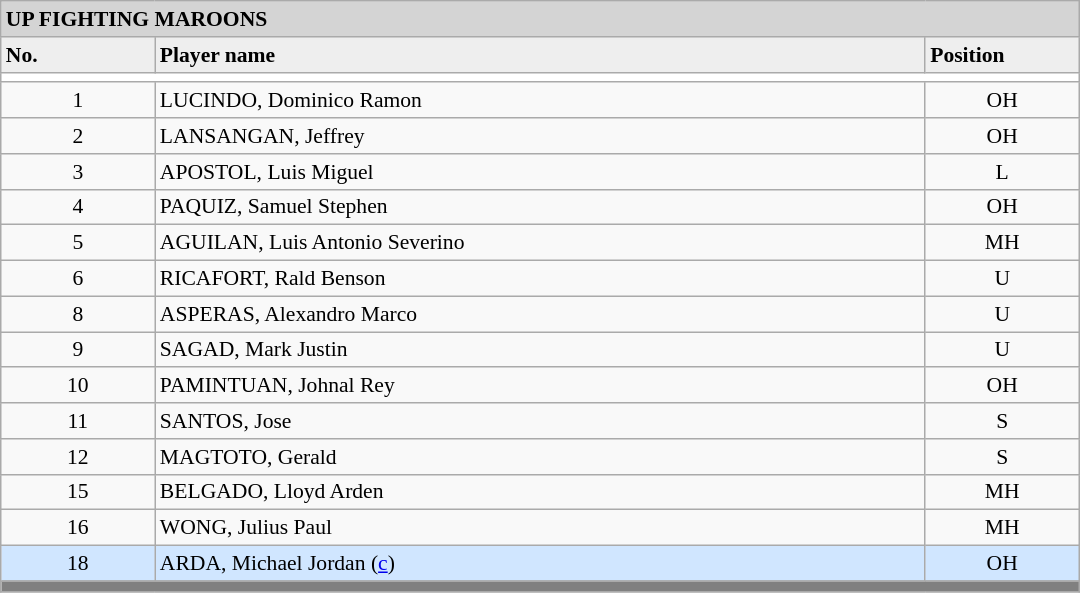<table class="wikitable collapsible collapsed" style="font-size:90%;width:50em;">
<tr>
<th style="background:#D4D4D4; text-align:left;" colspan=3> UP FIGHTING MAROONS</th>
</tr>
<tr style="background:#EEEEEE; font-weight:bold;">
<td width=10%>No.</td>
<td width=50%>Player name</td>
<td width=10%>Position</td>
</tr>
<tr style="background:#FFFFFF;">
<td colspan=3 style="text-align:center"></td>
</tr>
<tr>
<td style="text-align:center">1</td>
<td>LUCINDO, Dominico Ramon</td>
<td style="text-align:center">OH</td>
</tr>
<tr>
<td style="text-align:center">2</td>
<td>LANSANGAN, Jeffrey</td>
<td style="text-align:center">OH</td>
</tr>
<tr>
<td style="text-align:center">3</td>
<td>APOSTOL, Luis Miguel</td>
<td style="text-align:center">L</td>
</tr>
<tr>
<td style="text-align:center">4</td>
<td>PAQUIZ, Samuel Stephen</td>
<td style="text-align:center">OH</td>
</tr>
<tr>
<td style="text-align:center">5</td>
<td>AGUILAN, Luis Antonio Severino</td>
<td style="text-align:center">MH</td>
</tr>
<tr>
<td style="text-align:center">6</td>
<td>RICAFORT, Rald Benson</td>
<td style="text-align:center">U</td>
</tr>
<tr>
<td style="text-align:center">8</td>
<td>ASPERAS, Alexandro Marco</td>
<td style="text-align:center">U</td>
</tr>
<tr>
<td style="text-align:center">9</td>
<td>SAGAD, Mark Justin</td>
<td style="text-align:center">U</td>
</tr>
<tr>
<td style="text-align:center">10</td>
<td>PAMINTUAN, Johnal Rey</td>
<td style="text-align:center">OH</td>
</tr>
<tr>
<td style="text-align:center">11</td>
<td>SANTOS, Jose</td>
<td style="text-align:center">S</td>
</tr>
<tr>
<td style="text-align:center">12</td>
<td>MAGTOTO, Gerald</td>
<td style="text-align:center">S</td>
</tr>
<tr>
<td style="text-align:center">15</td>
<td>BELGADO, Lloyd Arden</td>
<td style="text-align:center">MH</td>
</tr>
<tr>
<td style="text-align:center">16</td>
<td>WONG, Julius Paul</td>
<td style="text-align:center">MH</td>
</tr>
<tr style="background:#D0E6FF">
<td style="text-align:center">18</td>
<td>ARDA, Michael Jordan (<a href='#'>c</a>)</td>
<td style="text-align:center">OH</td>
</tr>
<tr>
<th style="background:gray; text-align:center" colspan=3></th>
</tr>
<tr>
</tr>
</table>
